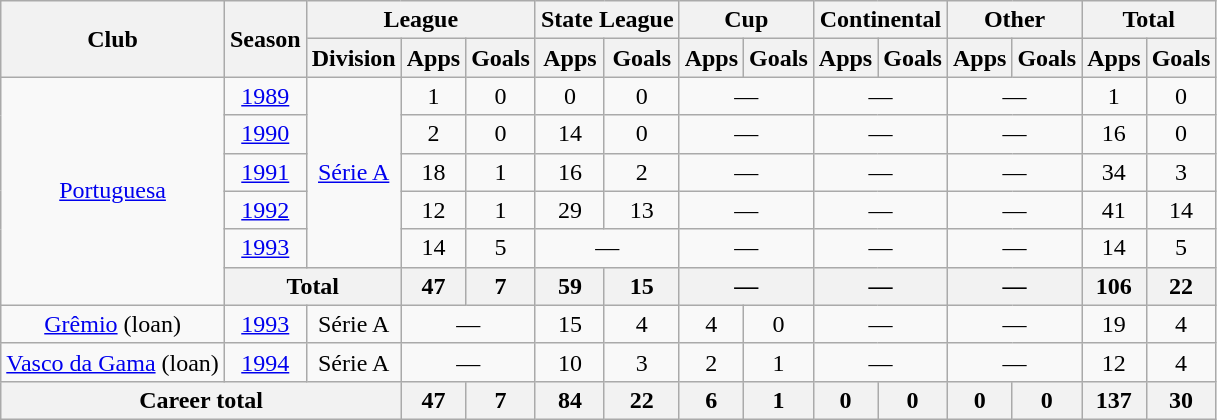<table class="wikitable" style="text-align: center;">
<tr>
<th rowspan="2">Club</th>
<th rowspan="2">Season</th>
<th colspan="3">League</th>
<th colspan="2">State League</th>
<th colspan="2">Cup</th>
<th colspan="2">Continental</th>
<th colspan="2">Other</th>
<th colspan="2">Total</th>
</tr>
<tr>
<th>Division</th>
<th>Apps</th>
<th>Goals</th>
<th>Apps</th>
<th>Goals</th>
<th>Apps</th>
<th>Goals</th>
<th>Apps</th>
<th>Goals</th>
<th>Apps</th>
<th>Goals</th>
<th>Apps</th>
<th>Goals</th>
</tr>
<tr>
<td rowspan="6" valign="center"><a href='#'>Portuguesa</a></td>
<td><a href='#'>1989</a></td>
<td rowspan="5"><a href='#'>Série A</a></td>
<td>1</td>
<td>0</td>
<td>0</td>
<td>0</td>
<td colspan="2">—</td>
<td colspan="2">—</td>
<td colspan="2">—</td>
<td>1</td>
<td>0</td>
</tr>
<tr>
<td><a href='#'>1990</a></td>
<td>2</td>
<td>0</td>
<td>14</td>
<td>0</td>
<td colspan="2">—</td>
<td colspan="2">—</td>
<td colspan="2">—</td>
<td>16</td>
<td>0</td>
</tr>
<tr>
<td><a href='#'>1991</a></td>
<td>18</td>
<td>1</td>
<td>16</td>
<td>2</td>
<td colspan="2">—</td>
<td colspan="2">—</td>
<td colspan="2">—</td>
<td>34</td>
<td>3</td>
</tr>
<tr>
<td><a href='#'>1992</a></td>
<td>12</td>
<td>1</td>
<td>29</td>
<td>13</td>
<td colspan="2">—</td>
<td colspan="2">—</td>
<td colspan="2">—</td>
<td>41</td>
<td>14</td>
</tr>
<tr>
<td><a href='#'>1993</a></td>
<td>14</td>
<td>5</td>
<td colspan="2">—</td>
<td colspan="2">—</td>
<td colspan="2">—</td>
<td colspan="2">—</td>
<td>14</td>
<td>5</td>
</tr>
<tr>
<th colspan="2">Total</th>
<th>47</th>
<th>7</th>
<th>59</th>
<th>15</th>
<th colspan="2">—</th>
<th colspan="2">—</th>
<th colspan="2">—</th>
<th>106</th>
<th>22</th>
</tr>
<tr>
<td valign="center"><a href='#'>Grêmio</a> (loan)</td>
<td><a href='#'>1993</a></td>
<td>Série A</td>
<td colspan="2">—</td>
<td>15</td>
<td>4</td>
<td>4</td>
<td>0</td>
<td colspan="2">—</td>
<td colspan="2">—</td>
<td>19</td>
<td>4</td>
</tr>
<tr>
<td valign="center"><a href='#'>Vasco da Gama</a> (loan)</td>
<td><a href='#'>1994</a></td>
<td>Série A</td>
<td colspan="2">—</td>
<td>10</td>
<td>3</td>
<td>2</td>
<td>1</td>
<td colspan="2">—</td>
<td colspan="2">—</td>
<td>12</td>
<td>4</td>
</tr>
<tr>
<th colspan="3"><strong>Career total</strong></th>
<th>47</th>
<th>7</th>
<th>84</th>
<th>22</th>
<th>6</th>
<th>1</th>
<th>0</th>
<th>0</th>
<th>0</th>
<th>0</th>
<th>137</th>
<th>30</th>
</tr>
</table>
